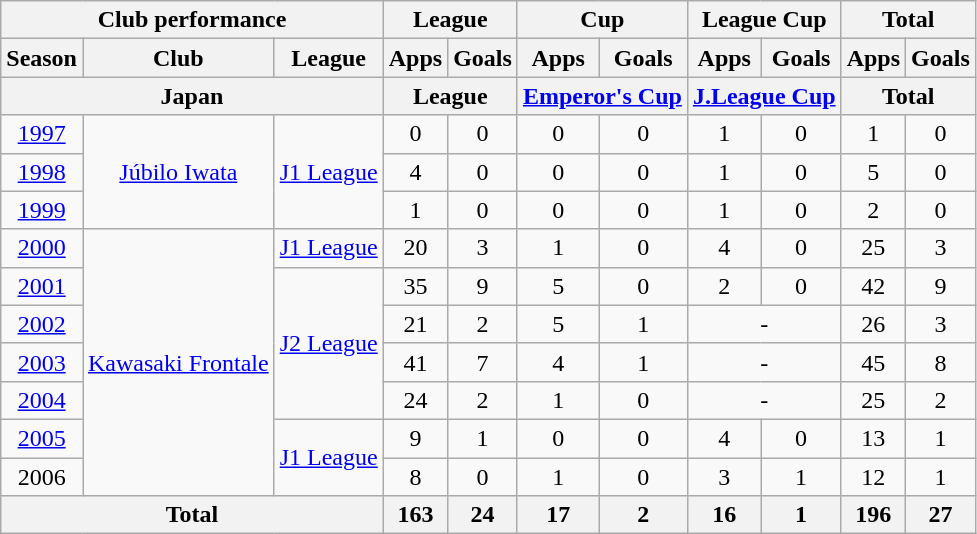<table class="wikitable" style="text-align:center;">
<tr>
<th colspan=3>Club performance</th>
<th colspan=2>League</th>
<th colspan=2>Cup</th>
<th colspan=2>League Cup</th>
<th colspan=2>Total</th>
</tr>
<tr>
<th>Season</th>
<th>Club</th>
<th>League</th>
<th>Apps</th>
<th>Goals</th>
<th>Apps</th>
<th>Goals</th>
<th>Apps</th>
<th>Goals</th>
<th>Apps</th>
<th>Goals</th>
</tr>
<tr>
<th colspan=3>Japan</th>
<th colspan=2>League</th>
<th colspan=2><a href='#'>Emperor's Cup</a></th>
<th colspan=2><a href='#'>J.League Cup</a></th>
<th colspan=2>Total</th>
</tr>
<tr>
<td><a href='#'>1997</a></td>
<td rowspan="3"><a href='#'>Júbilo Iwata</a></td>
<td rowspan="3"><a href='#'>J1 League</a></td>
<td>0</td>
<td>0</td>
<td>0</td>
<td>0</td>
<td>1</td>
<td>0</td>
<td>1</td>
<td>0</td>
</tr>
<tr>
<td><a href='#'>1998</a></td>
<td>4</td>
<td>0</td>
<td>0</td>
<td>0</td>
<td>1</td>
<td>0</td>
<td>5</td>
<td>0</td>
</tr>
<tr>
<td><a href='#'>1999</a></td>
<td>1</td>
<td>0</td>
<td>0</td>
<td>0</td>
<td>1</td>
<td>0</td>
<td>2</td>
<td>0</td>
</tr>
<tr>
<td><a href='#'>2000</a></td>
<td rowspan="7"><a href='#'>Kawasaki Frontale</a></td>
<td><a href='#'>J1 League</a></td>
<td>20</td>
<td>3</td>
<td>1</td>
<td>0</td>
<td>4</td>
<td>0</td>
<td>25</td>
<td>3</td>
</tr>
<tr>
<td><a href='#'>2001</a></td>
<td rowspan="4"><a href='#'>J2 League</a></td>
<td>35</td>
<td>9</td>
<td>5</td>
<td>0</td>
<td>2</td>
<td>0</td>
<td>42</td>
<td>9</td>
</tr>
<tr>
<td><a href='#'>2002</a></td>
<td>21</td>
<td>2</td>
<td>5</td>
<td>1</td>
<td colspan="2">-</td>
<td>26</td>
<td>3</td>
</tr>
<tr>
<td><a href='#'>2003</a></td>
<td>41</td>
<td>7</td>
<td>4</td>
<td>1</td>
<td colspan="2">-</td>
<td>45</td>
<td>8</td>
</tr>
<tr>
<td><a href='#'>2004</a></td>
<td>24</td>
<td>2</td>
<td>1</td>
<td>0</td>
<td colspan="2">-</td>
<td>25</td>
<td>2</td>
</tr>
<tr>
<td><a href='#'>2005</a></td>
<td rowspan="2"><a href='#'>J1 League</a></td>
<td>9</td>
<td>1</td>
<td>0</td>
<td>0</td>
<td>4</td>
<td>0</td>
<td>13</td>
<td>1</td>
</tr>
<tr>
<td>2006</td>
<td>8</td>
<td>0</td>
<td>1</td>
<td>0</td>
<td>3</td>
<td>1</td>
<td>12</td>
<td>1</td>
</tr>
<tr>
<th colspan=3>Total</th>
<th>163</th>
<th>24</th>
<th>17</th>
<th>2</th>
<th>16</th>
<th>1</th>
<th>196</th>
<th>27</th>
</tr>
</table>
